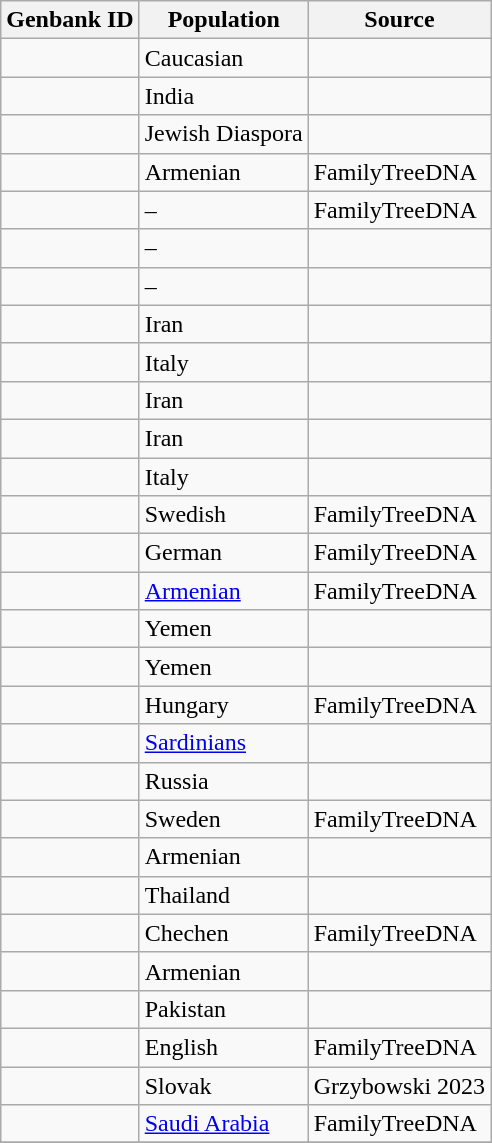<table class="wikitable sortable">
<tr>
<th scope="col">Genbank ID</th>
<th scope="col">Population</th>
<th scope="col">Source</th>
</tr>
<tr>
<td></td>
<td>Caucasian</td>
<td></td>
</tr>
<tr>
<td></td>
<td>India</td>
<td></td>
</tr>
<tr>
<td></td>
<td>Jewish Diaspora</td>
<td></td>
</tr>
<tr>
<td></td>
<td>Armenian</td>
<td>FamilyTreeDNA</td>
</tr>
<tr>
<td></td>
<td>–</td>
<td>FamilyTreeDNA</td>
</tr>
<tr>
<td></td>
<td>–</td>
<td></td>
</tr>
<tr>
<td></td>
<td>–</td>
<td></td>
</tr>
<tr>
<td></td>
<td>Iran</td>
<td></td>
</tr>
<tr>
<td></td>
<td>Italy</td>
<td></td>
</tr>
<tr>
<td></td>
<td>Iran</td>
<td></td>
</tr>
<tr>
<td></td>
<td>Iran</td>
<td></td>
</tr>
<tr>
<td></td>
<td>Italy</td>
<td></td>
</tr>
<tr>
<td></td>
<td>Swedish</td>
<td>FamilyTreeDNA</td>
</tr>
<tr>
<td></td>
<td>German</td>
<td>FamilyTreeDNA</td>
</tr>
<tr>
<td></td>
<td><a href='#'>Armenian</a></td>
<td>FamilyTreeDNA</td>
</tr>
<tr>
<td></td>
<td>Yemen</td>
<td></td>
</tr>
<tr>
<td></td>
<td>Yemen</td>
<td></td>
</tr>
<tr>
<td></td>
<td>Hungary</td>
<td>FamilyTreeDNA</td>
</tr>
<tr>
<td></td>
<td><a href='#'>Sardinians</a></td>
<td></td>
</tr>
<tr>
<td></td>
<td>Russia</td>
<td></td>
</tr>
<tr>
<td></td>
<td>Sweden</td>
<td>FamilyTreeDNA</td>
</tr>
<tr>
<td></td>
<td>Armenian</td>
<td></td>
</tr>
<tr>
<td></td>
<td>Thailand</td>
<td></td>
</tr>
<tr>
<td></td>
<td>Chechen</td>
<td>FamilyTreeDNA</td>
</tr>
<tr>
<td></td>
<td>Armenian</td>
<td></td>
</tr>
<tr>
<td></td>
<td>Pakistan</td>
<td></td>
</tr>
<tr>
<td></td>
<td>English</td>
<td>FamilyTreeDNA</td>
</tr>
<tr>
<td></td>
<td>Slovak</td>
<td>Grzybowski 2023</td>
</tr>
<tr>
<td></td>
<td><a href='#'>Saudi Arabia</a></td>
<td>FamilyTreeDNA</td>
</tr>
<tr>
</tr>
</table>
